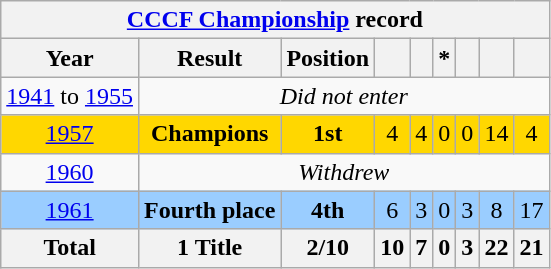<table class="wikitable" style="text-align: center;">
<tr>
<th colspan=9><a href='#'>CCCF Championship</a> record</th>
</tr>
<tr>
<th>Year</th>
<th>Result</th>
<th>Position</th>
<th></th>
<th></th>
<th>*</th>
<th></th>
<th></th>
<th></th>
</tr>
<tr>
<td><a href='#'>1941</a> to <a href='#'>1955</a></td>
<td colspan=8><em>Did not enter</em></td>
</tr>
<tr style="background:gold;">
<td> <a href='#'>1957</a></td>
<td><strong>Champions</strong></td>
<td><strong>1st</strong></td>
<td>4</td>
<td>4</td>
<td>0</td>
<td>0</td>
<td>14</td>
<td>4</td>
</tr>
<tr>
<td> <a href='#'>1960</a></td>
<td colspan=8><em>Withdrew</em></td>
</tr>
<tr style="background:#9acdff">
<td> <a href='#'>1961</a></td>
<td><strong>Fourth place</strong></td>
<td><strong>4th</strong></td>
<td>6</td>
<td>3</td>
<td>0</td>
<td>3</td>
<td>8</td>
<td>17</td>
</tr>
<tr>
<th>Total</th>
<th>1 Title</th>
<th>2/10</th>
<th>10</th>
<th>7</th>
<th>0</th>
<th>3</th>
<th>22</th>
<th>21</th>
</tr>
</table>
